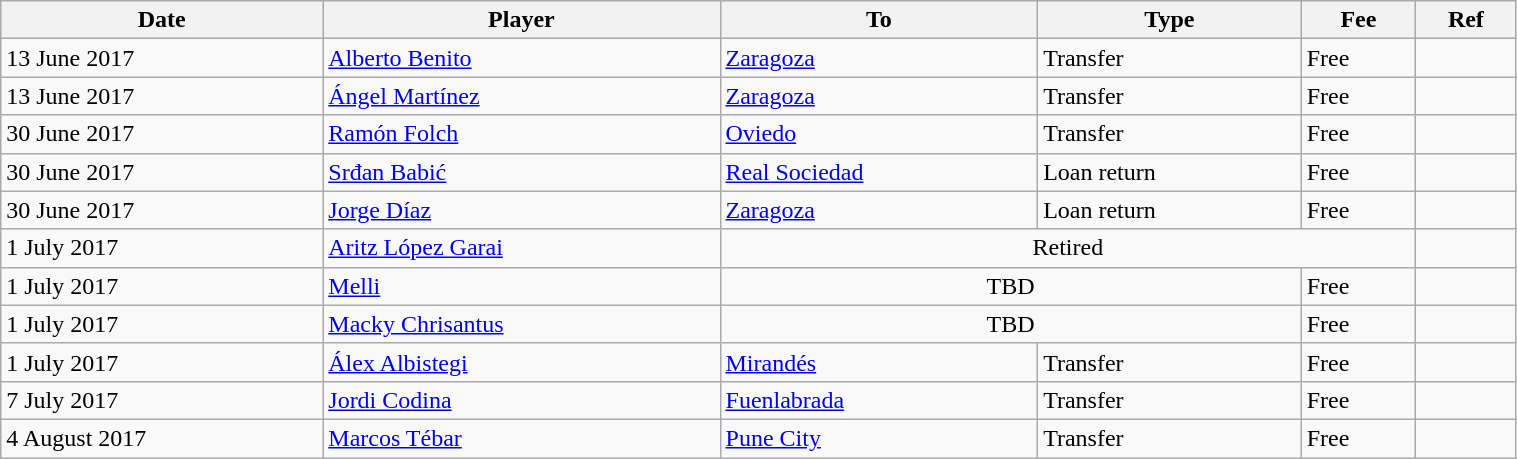<table class="wikitable" style="width:80%;">
<tr>
<th><strong>Date</strong></th>
<th><strong>Player</strong></th>
<th><strong>To</strong></th>
<th><strong>Type</strong></th>
<th><strong>Fee</strong></th>
<th><strong>Ref</strong></th>
</tr>
<tr>
<td>13 June 2017</td>
<td> <a href='#'>Alberto Benito</a></td>
<td> <a href='#'>Zaragoza</a></td>
<td>Transfer</td>
<td>Free</td>
<td></td>
</tr>
<tr>
<td>13 June 2017</td>
<td> <a href='#'>Ángel Martínez</a></td>
<td> <a href='#'>Zaragoza</a></td>
<td>Transfer</td>
<td>Free</td>
<td></td>
</tr>
<tr>
<td>30 June 2017</td>
<td> <a href='#'>Ramón Folch</a></td>
<td> <a href='#'>Oviedo</a></td>
<td>Transfer</td>
<td>Free</td>
<td></td>
</tr>
<tr>
<td>30 June 2017</td>
<td> <a href='#'>Srđan Babić</a></td>
<td> <a href='#'>Real Sociedad</a></td>
<td>Loan return</td>
<td>Free</td>
<td></td>
</tr>
<tr>
<td>30 June 2017</td>
<td> <a href='#'>Jorge Díaz</a></td>
<td> <a href='#'>Zaragoza</a></td>
<td>Loan return</td>
<td>Free</td>
<td></td>
</tr>
<tr>
<td>1 July 2017</td>
<td> <a href='#'>Aritz López Garai</a></td>
<td colspan=3 align=center>Retired</td>
<td></td>
</tr>
<tr>
<td>1 July 2017</td>
<td> <a href='#'>Melli</a></td>
<td colspan=2 align=center>TBD</td>
<td>Free</td>
<td></td>
</tr>
<tr>
<td>1 July 2017</td>
<td> <a href='#'>Macky Chrisantus</a></td>
<td colspan=2 align=center>TBD</td>
<td>Free</td>
<td></td>
</tr>
<tr>
<td>1 July 2017</td>
<td> <a href='#'>Álex Albistegi</a></td>
<td> <a href='#'>Mirandés</a></td>
<td>Transfer</td>
<td>Free</td>
<td></td>
</tr>
<tr>
<td>7 July 2017</td>
<td> <a href='#'>Jordi Codina</a></td>
<td> <a href='#'>Fuenlabrada</a></td>
<td>Transfer</td>
<td>Free</td>
<td></td>
</tr>
<tr>
<td>4 August 2017</td>
<td> <a href='#'>Marcos Tébar</a></td>
<td> <a href='#'>Pune City</a></td>
<td>Transfer</td>
<td>Free</td>
<td></td>
</tr>
</table>
